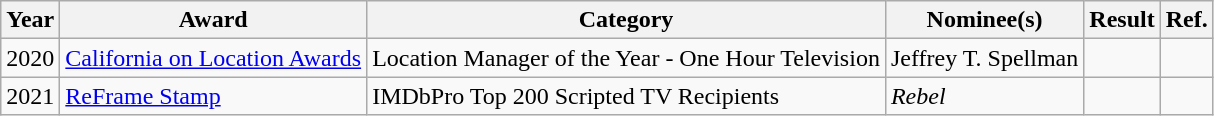<table class="wikitable">
<tr>
<th>Year</th>
<th>Award</th>
<th>Category</th>
<th>Nominee(s)</th>
<th>Result</th>
<th>Ref.</th>
</tr>
<tr>
<td>2020</td>
<td><a href='#'>California on Location Awards</a></td>
<td>Location Manager of the Year - One Hour Television</td>
<td>Jeffrey T. Spellman</td>
<td></td>
<td style="text-align:center;"></td>
</tr>
<tr>
<td>2021</td>
<td><a href='#'>ReFrame Stamp</a></td>
<td>IMDbPro Top 200 Scripted TV Recipients</td>
<td><em>Rebel</em></td>
<td></td>
<td style="text-align:center;"></td>
</tr>
</table>
